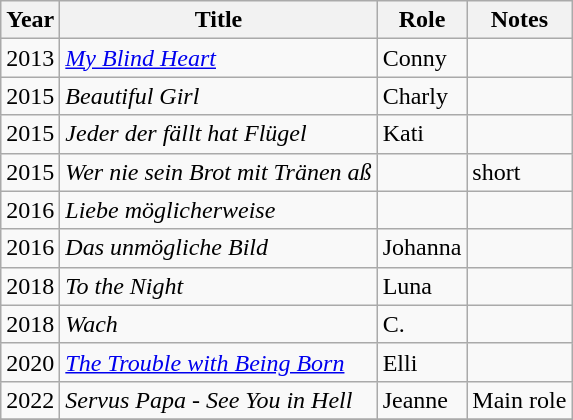<table class="wikitable sortable">
<tr>
<th>Year</th>
<th>Title</th>
<th>Role</th>
<th class="unsortable">Notes</th>
</tr>
<tr>
<td>2013</td>
<td><em><a href='#'>My Blind Heart</a></em></td>
<td>Conny</td>
<td></td>
</tr>
<tr>
<td>2015</td>
<td><em>Beautiful Girl</em></td>
<td>Charly</td>
<td></td>
</tr>
<tr>
<td>2015</td>
<td><em>Jeder der fällt hat Flügel</em></td>
<td>Kati</td>
<td></td>
</tr>
<tr>
<td>2015</td>
<td><em>Wer nie sein Brot mit Tränen aß</em></td>
<td></td>
<td>short</td>
</tr>
<tr>
<td>2016</td>
<td><em>Liebe möglicherweise</em></td>
<td></td>
<td></td>
</tr>
<tr>
<td>2016</td>
<td><em>Das unmögliche Bild</em></td>
<td>Johanna</td>
<td></td>
</tr>
<tr>
<td>2018</td>
<td><em>To the Night</em></td>
<td>Luna</td>
<td></td>
</tr>
<tr>
<td>2018</td>
<td><em>Wach</em></td>
<td>C.</td>
<td></td>
</tr>
<tr>
<td>2020</td>
<td><em><a href='#'>The Trouble with Being Born</a></em></td>
<td>Elli</td>
<td></td>
</tr>
<tr>
<td>2022</td>
<td><em>Servus Papa - See You in Hell</em></td>
<td>Jeanne</td>
<td>Main role</td>
</tr>
<tr>
</tr>
</table>
